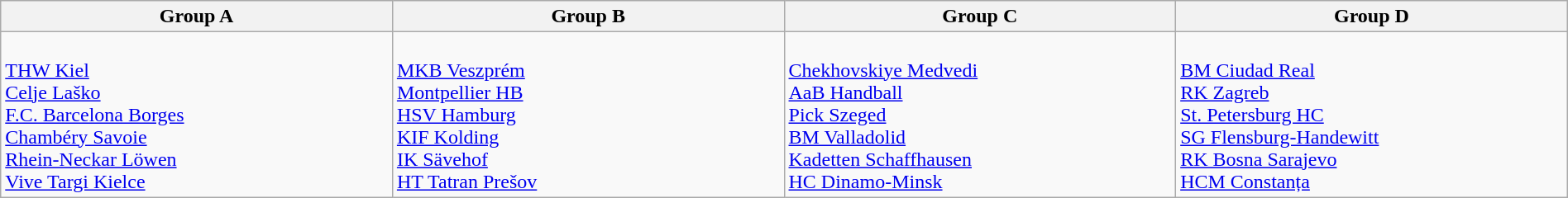<table class="wikitable" width=100%>
<tr>
<th width=25%>Group A</th>
<th width=25%>Group B</th>
<th width=25%>Group C</th>
<th width=25%>Group D</th>
</tr>
<tr>
<td><br> <a href='#'>THW Kiel</a><br>
 <a href='#'>Celje Laško</a><br>
 <a href='#'>F.C. Barcelona Borges</a><br>
 <a href='#'>Chambéry Savoie</a><br>
 <a href='#'>Rhein-Neckar Löwen</a><br>
 <a href='#'>Vive Targi Kielce</a></td>
<td><br> <a href='#'>MKB Veszprém</a><br>
 <a href='#'>Montpellier HB</a><br>
 <a href='#'>HSV Hamburg</a><br>
 <a href='#'>KIF Kolding</a><br>
 <a href='#'>IK Sävehof</a><br>
 <a href='#'>HT Tatran Prešov</a></td>
<td><br> <a href='#'>Chekhovskiye Medvedi</a><br>
 <a href='#'>AaB Handball</a><br>
 <a href='#'>Pick Szeged</a><br>
 <a href='#'>BM Valladolid</a><br>
 <a href='#'>Kadetten Schaffhausen</a><br>
 <a href='#'>HC Dinamo-Minsk</a></td>
<td><br> <a href='#'>BM Ciudad Real</a><br>
 <a href='#'>RK Zagreb</a><br>
 <a href='#'>St. Petersburg HC</a><br>
 <a href='#'>SG Flensburg-Handewitt</a><br>
 <a href='#'>RK Bosna Sarajevo</a><br>
 <a href='#'>HCM Constanța</a></td>
</tr>
</table>
